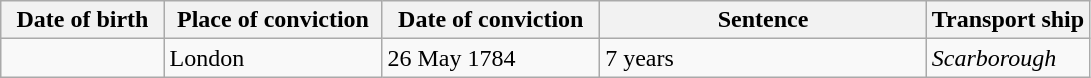<table class="wikitable sortable plainrowheaders" style="width=1024px;">
<tr>
<th style="width: 15%;">Date of birth</th>
<th style="width: 20%;">Place of conviction</th>
<th style="width: 20%;">Date of conviction</th>
<th style="width: 30%;">Sentence</th>
<th style="width: 15%;">Transport ship</th>
</tr>
<tr>
<td></td>
<td>London</td>
<td>26 May 1784</td>
<td>7 years</td>
<td><em>Scarborough</em></td>
</tr>
</table>
